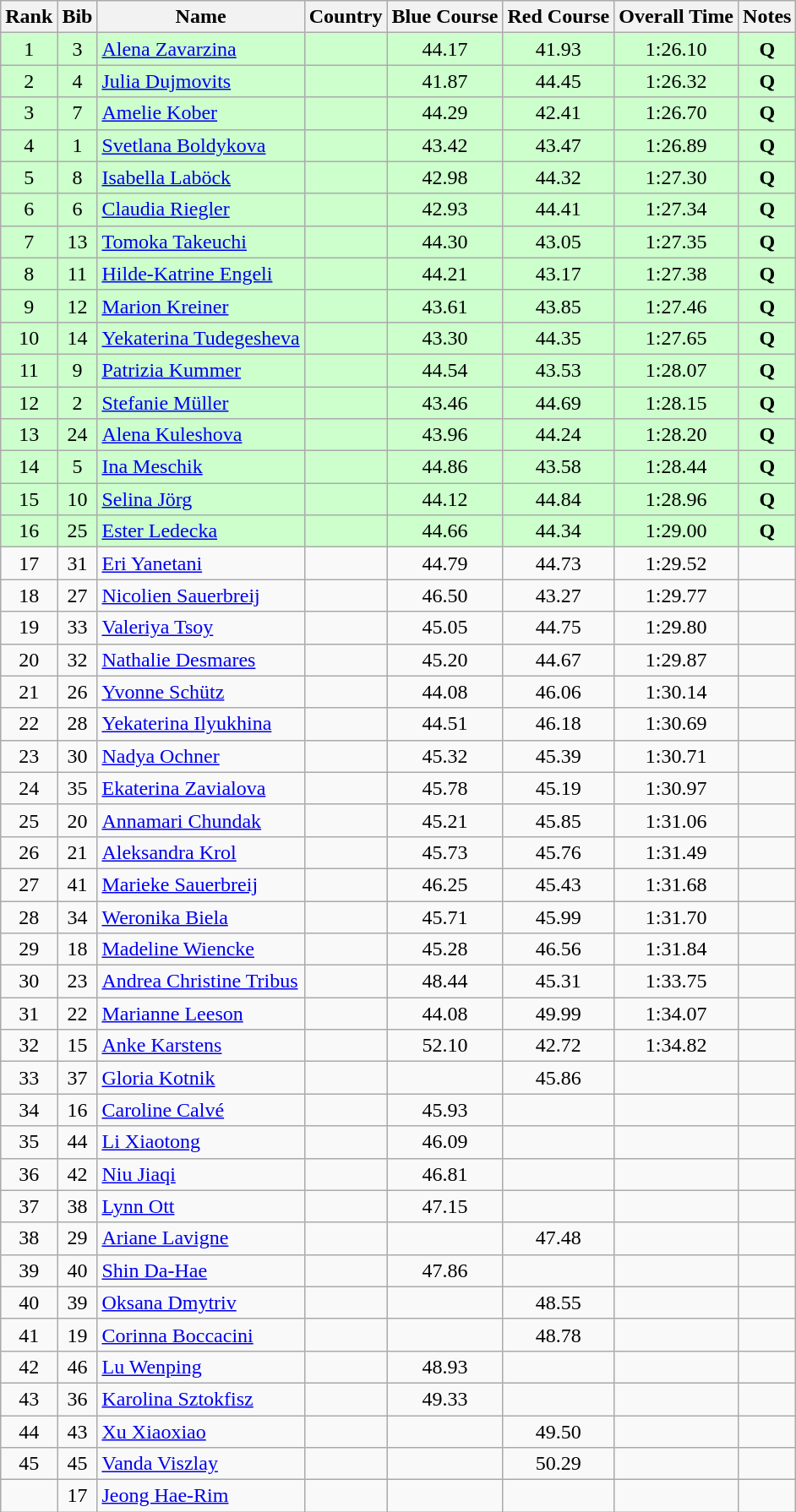<table class="wikitable sortable" style="text-align:center">
<tr>
<th>Rank</th>
<th>Bib</th>
<th>Name</th>
<th>Country</th>
<th>Blue Course</th>
<th>Red Course</th>
<th>Overall Time</th>
<th>Notes</th>
</tr>
<tr bgcolor="#ccffcc">
<td>1</td>
<td>3</td>
<td align=left><a href='#'>Alena Zavarzina</a></td>
<td align=left></td>
<td>44.17</td>
<td>41.93</td>
<td>1:26.10</td>
<td><strong>Q</strong></td>
</tr>
<tr bgcolor="#ccffcc">
<td>2</td>
<td>4</td>
<td align=left><a href='#'>Julia Dujmovits</a></td>
<td align=left></td>
<td>41.87</td>
<td>44.45</td>
<td>1:26.32</td>
<td><strong>Q</strong></td>
</tr>
<tr bgcolor="#ccffcc">
<td>3</td>
<td>7</td>
<td align=left><a href='#'>Amelie Kober</a></td>
<td align=left></td>
<td>44.29</td>
<td>42.41</td>
<td>1:26.70</td>
<td><strong>Q</strong></td>
</tr>
<tr bgcolor="#ccffcc">
<td>4</td>
<td>1</td>
<td align=left><a href='#'>Svetlana Boldykova</a></td>
<td align=left></td>
<td>43.42</td>
<td>43.47</td>
<td>1:26.89</td>
<td><strong>Q</strong></td>
</tr>
<tr bgcolor="#ccffcc">
<td>5</td>
<td>8</td>
<td align=left><a href='#'>Isabella Laböck</a></td>
<td align=left></td>
<td>42.98</td>
<td>44.32</td>
<td>1:27.30</td>
<td><strong>Q</strong></td>
</tr>
<tr bgcolor="#ccffcc">
<td>6</td>
<td>6</td>
<td align=left><a href='#'>Claudia Riegler</a></td>
<td align=left></td>
<td>42.93</td>
<td>44.41</td>
<td>1:27.34</td>
<td><strong>Q</strong></td>
</tr>
<tr bgcolor="#ccffcc">
<td>7</td>
<td>13</td>
<td align=left><a href='#'>Tomoka Takeuchi</a></td>
<td align=left></td>
<td>44.30</td>
<td>43.05</td>
<td>1:27.35</td>
<td><strong>Q</strong></td>
</tr>
<tr bgcolor="#ccffcc">
<td>8</td>
<td>11</td>
<td align=left><a href='#'>Hilde-Katrine Engeli</a></td>
<td align=left></td>
<td>44.21</td>
<td>43.17</td>
<td>1:27.38</td>
<td><strong>Q</strong></td>
</tr>
<tr bgcolor="#ccffcc">
<td>9</td>
<td>12</td>
<td align=left><a href='#'>Marion Kreiner</a></td>
<td align=left></td>
<td>43.61</td>
<td>43.85</td>
<td>1:27.46</td>
<td><strong>Q</strong></td>
</tr>
<tr bgcolor="#ccffcc">
<td>10</td>
<td>14</td>
<td align=left><a href='#'>Yekaterina Tudegesheva</a></td>
<td align=left></td>
<td>43.30</td>
<td>44.35</td>
<td>1:27.65</td>
<td><strong>Q</strong></td>
</tr>
<tr bgcolor="#ccffcc">
<td>11</td>
<td>9</td>
<td align=left><a href='#'>Patrizia Kummer</a></td>
<td align=left></td>
<td>44.54</td>
<td>43.53</td>
<td>1:28.07</td>
<td><strong>Q</strong></td>
</tr>
<tr bgcolor="#ccffcc">
<td>12</td>
<td>2</td>
<td align=left><a href='#'>Stefanie Müller</a></td>
<td align=left></td>
<td>43.46</td>
<td>44.69</td>
<td>1:28.15</td>
<td><strong>Q</strong></td>
</tr>
<tr bgcolor="#ccffcc">
<td>13</td>
<td>24</td>
<td align=left><a href='#'>Alena Kuleshova</a></td>
<td align=left></td>
<td>43.96</td>
<td>44.24</td>
<td>1:28.20</td>
<td><strong>Q</strong></td>
</tr>
<tr bgcolor="#ccffcc">
<td>14</td>
<td>5</td>
<td align=left><a href='#'>Ina Meschik</a></td>
<td align=left></td>
<td>44.86</td>
<td>43.58</td>
<td>1:28.44</td>
<td><strong>Q</strong></td>
</tr>
<tr bgcolor="#ccffcc">
<td>15</td>
<td>10</td>
<td align=left><a href='#'>Selina Jörg</a></td>
<td align=left></td>
<td>44.12</td>
<td>44.84</td>
<td>1:28.96</td>
<td><strong>Q</strong></td>
</tr>
<tr bgcolor="#ccffcc">
<td>16</td>
<td>25</td>
<td align=left><a href='#'>Ester Ledecka</a></td>
<td align=left></td>
<td>44.66</td>
<td>44.34</td>
<td>1:29.00</td>
<td><strong>Q</strong></td>
</tr>
<tr>
<td>17</td>
<td>31</td>
<td align=left><a href='#'>Eri Yanetani</a></td>
<td align=left></td>
<td>44.79</td>
<td>44.73</td>
<td>1:29.52</td>
<td></td>
</tr>
<tr>
<td>18</td>
<td>27</td>
<td align=left><a href='#'>Nicolien Sauerbreij</a></td>
<td align=left></td>
<td>46.50</td>
<td>43.27</td>
<td>1:29.77</td>
<td></td>
</tr>
<tr>
<td>19</td>
<td>33</td>
<td align=left><a href='#'>Valeriya Tsoy</a></td>
<td align=left></td>
<td>45.05</td>
<td>44.75</td>
<td>1:29.80</td>
<td></td>
</tr>
<tr>
<td>20</td>
<td>32</td>
<td align=left><a href='#'>Nathalie Desmares</a></td>
<td align=left></td>
<td>45.20</td>
<td>44.67</td>
<td>1:29.87</td>
<td></td>
</tr>
<tr>
<td>21</td>
<td>26</td>
<td align=left><a href='#'>Yvonne Schütz</a></td>
<td align=left></td>
<td>44.08</td>
<td>46.06</td>
<td>1:30.14</td>
<td></td>
</tr>
<tr>
<td>22</td>
<td>28</td>
<td align=left><a href='#'>Yekaterina Ilyukhina</a></td>
<td align=left></td>
<td>44.51</td>
<td>46.18</td>
<td>1:30.69</td>
<td></td>
</tr>
<tr>
<td>23</td>
<td>30</td>
<td align=left><a href='#'>Nadya Ochner</a></td>
<td align=left></td>
<td>45.32</td>
<td>45.39</td>
<td>1:30.71</td>
<td></td>
</tr>
<tr>
<td>24</td>
<td>35</td>
<td align=left><a href='#'>Ekaterina Zavialova</a></td>
<td align=left></td>
<td>45.78</td>
<td>45.19</td>
<td>1:30.97</td>
<td></td>
</tr>
<tr>
<td>25</td>
<td>20</td>
<td align=left><a href='#'>Annamari Chundak</a></td>
<td align=left></td>
<td>45.21</td>
<td>45.85</td>
<td>1:31.06</td>
<td></td>
</tr>
<tr>
<td>26</td>
<td>21</td>
<td align=left><a href='#'>Aleksandra Krol</a></td>
<td align=left></td>
<td>45.73</td>
<td>45.76</td>
<td>1:31.49</td>
<td></td>
</tr>
<tr>
<td>27</td>
<td>41</td>
<td align=left><a href='#'>Marieke Sauerbreij</a></td>
<td align=left></td>
<td>46.25</td>
<td>45.43</td>
<td>1:31.68</td>
<td></td>
</tr>
<tr>
<td>28</td>
<td>34</td>
<td align=left><a href='#'>Weronika Biela</a></td>
<td align=left></td>
<td>45.71</td>
<td>45.99</td>
<td>1:31.70</td>
<td></td>
</tr>
<tr>
<td>29</td>
<td>18</td>
<td align=left><a href='#'>Madeline Wiencke</a></td>
<td align=left></td>
<td>45.28</td>
<td>46.56</td>
<td>1:31.84</td>
<td></td>
</tr>
<tr>
<td>30</td>
<td>23</td>
<td align=left><a href='#'>Andrea Christine Tribus</a></td>
<td align=left></td>
<td>48.44</td>
<td>45.31</td>
<td>1:33.75</td>
<td></td>
</tr>
<tr>
<td>31</td>
<td>22</td>
<td align=left><a href='#'>Marianne Leeson</a></td>
<td align=left></td>
<td>44.08</td>
<td>49.99</td>
<td>1:34.07</td>
<td></td>
</tr>
<tr>
<td>32</td>
<td>15</td>
<td align=left><a href='#'>Anke Karstens</a></td>
<td align=left></td>
<td>52.10</td>
<td>42.72</td>
<td>1:34.82</td>
<td></td>
</tr>
<tr>
<td>33</td>
<td>37</td>
<td align=left><a href='#'>Gloria Kotnik</a></td>
<td align=left></td>
<td></td>
<td>45.86</td>
<td></td>
<td></td>
</tr>
<tr>
<td>34</td>
<td>16</td>
<td align=left><a href='#'>Caroline Calvé</a></td>
<td align=left></td>
<td>45.93</td>
<td></td>
<td></td>
<td></td>
</tr>
<tr>
<td>35</td>
<td>44</td>
<td align=left><a href='#'>Li Xiaotong</a></td>
<td align=left></td>
<td>46.09</td>
<td></td>
<td></td>
<td></td>
</tr>
<tr>
<td>36</td>
<td>42</td>
<td align=left><a href='#'>Niu Jiaqi</a></td>
<td align=left></td>
<td>46.81</td>
<td></td>
<td></td>
<td></td>
</tr>
<tr>
<td>37</td>
<td>38</td>
<td align=left><a href='#'>Lynn Ott</a></td>
<td align=left></td>
<td>47.15</td>
<td></td>
<td></td>
<td></td>
</tr>
<tr>
<td>38</td>
<td>29</td>
<td align=left><a href='#'>Ariane Lavigne</a></td>
<td align=left></td>
<td></td>
<td>47.48</td>
<td></td>
<td></td>
</tr>
<tr>
<td>39</td>
<td>40</td>
<td align=left><a href='#'>Shin Da-Hae</a></td>
<td align=left></td>
<td>47.86</td>
<td></td>
<td></td>
<td></td>
</tr>
<tr>
<td>40</td>
<td>39</td>
<td align=left><a href='#'>Oksana Dmytriv</a></td>
<td align=left></td>
<td></td>
<td>48.55</td>
<td></td>
<td></td>
</tr>
<tr>
<td>41</td>
<td>19</td>
<td align=left><a href='#'>Corinna Boccacini</a></td>
<td align=left></td>
<td></td>
<td>48.78</td>
<td></td>
<td></td>
</tr>
<tr>
<td>42</td>
<td>46</td>
<td align=left><a href='#'>Lu Wenping</a></td>
<td align=left></td>
<td>48.93</td>
<td></td>
<td></td>
<td></td>
</tr>
<tr>
<td>43</td>
<td>36</td>
<td align=left><a href='#'>Karolina Sztokfisz</a></td>
<td align=left></td>
<td>49.33</td>
<td></td>
<td></td>
<td></td>
</tr>
<tr>
<td>44</td>
<td>43</td>
<td align=left><a href='#'>Xu Xiaoxiao</a></td>
<td align=left></td>
<td></td>
<td>49.50</td>
<td></td>
<td></td>
</tr>
<tr>
<td>45</td>
<td>45</td>
<td align=left><a href='#'>Vanda Viszlay</a></td>
<td align=left></td>
<td></td>
<td>50.29</td>
<td></td>
<td></td>
</tr>
<tr>
<td></td>
<td>17</td>
<td align=left><a href='#'>Jeong Hae-Rim</a></td>
<td align=left></td>
<td></td>
<td></td>
<td></td>
<td></td>
</tr>
</table>
